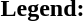<table class="toccolours" style="font-size:100%; white-space:nowrap;">
<tr>
<td><strong>Legend:</strong></td>
<td>      </td>
</tr>
<tr>
<td></td>
</tr>
<tr>
<td></td>
</tr>
</table>
